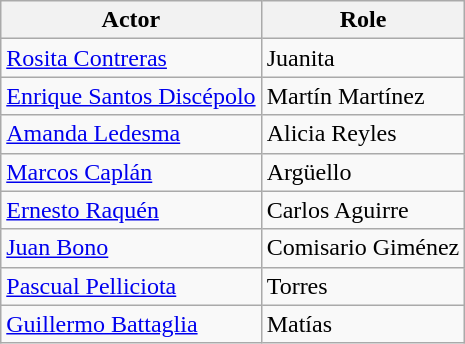<table class=wikitable>
<tr>
<th>Actor</th>
<th>Role</th>
</tr>
<tr>
<td><a href='#'>Rosita Contreras</a></td>
<td>Juanita</td>
</tr>
<tr>
<td><a href='#'>Enrique Santos Discépolo</a></td>
<td>Martín Martínez</td>
</tr>
<tr>
<td><a href='#'>Amanda Ledesma</a></td>
<td>Alicia Reyles</td>
</tr>
<tr>
<td><a href='#'>Marcos Caplán</a></td>
<td>Argüello</td>
</tr>
<tr>
<td><a href='#'>Ernesto Raquén</a></td>
<td>Carlos Aguirre</td>
</tr>
<tr>
<td><a href='#'>Juan Bono</a></td>
<td>Comisario Giménez</td>
</tr>
<tr>
<td><a href='#'>Pascual Pelliciota</a></td>
<td>Torres</td>
</tr>
<tr>
<td><a href='#'>Guillermo Battaglia</a></td>
<td>Matías</td>
</tr>
</table>
